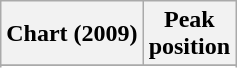<table class="wikitable sortable plainrowheaders" style="text-align:center">
<tr>
<th scope="col">Chart (2009)</th>
<th scope="col">Peak<br>position</th>
</tr>
<tr>
</tr>
<tr>
</tr>
<tr>
</tr>
<tr>
</tr>
<tr>
</tr>
<tr>
</tr>
<tr>
</tr>
<tr>
</tr>
<tr>
</tr>
<tr>
</tr>
<tr>
</tr>
<tr>
</tr>
<tr>
</tr>
<tr>
</tr>
<tr>
</tr>
</table>
